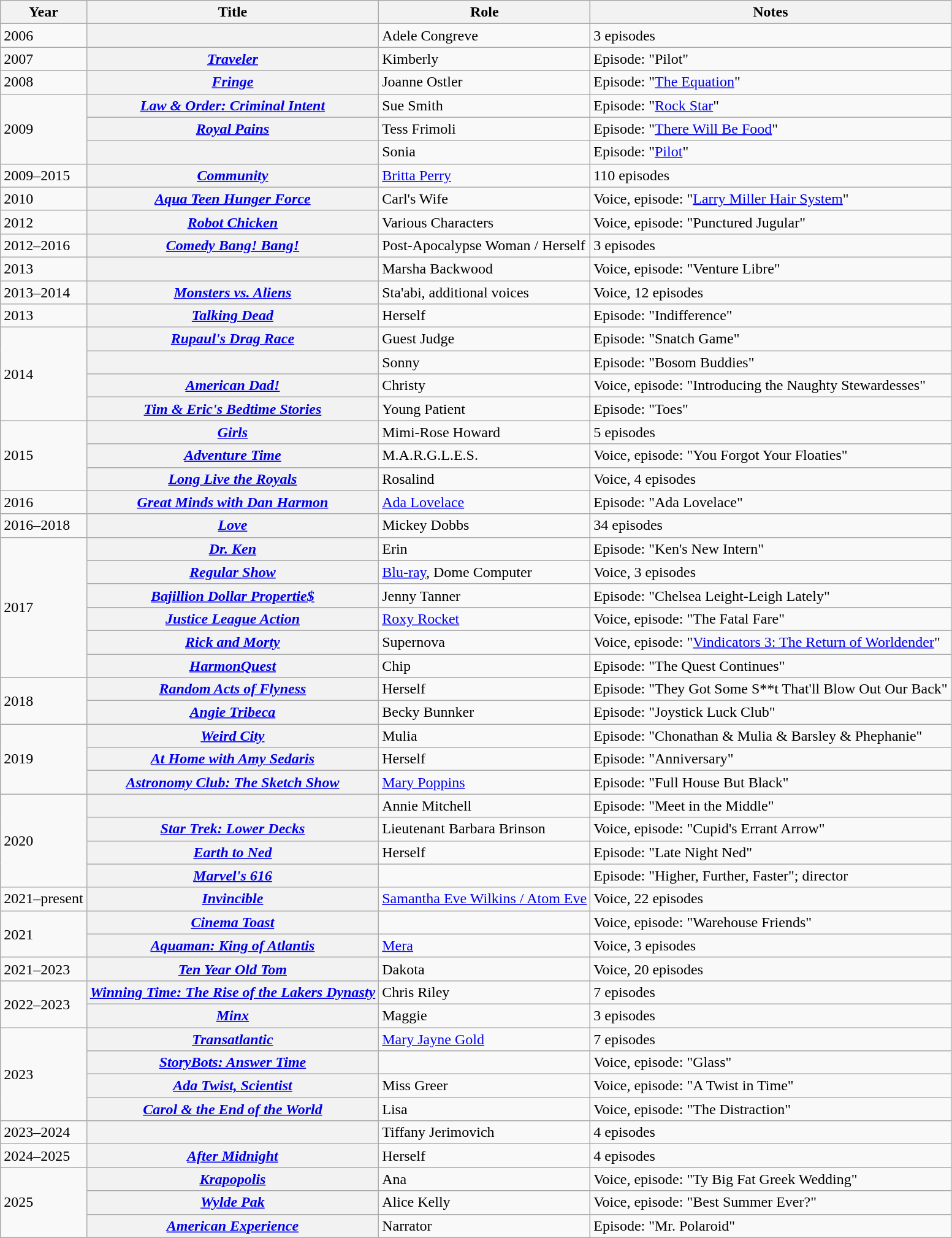<table class="wikitable sortable plainrowheaders">
<tr>
<th scope="col">Year</th>
<th scope="col">Title</th>
<th scope="col">Role</th>
<th scope="col" class="unsortable">Notes</th>
</tr>
<tr>
<td>2006</td>
<th scope="row"><em></em></th>
<td>Adele Congreve</td>
<td>3 episodes</td>
</tr>
<tr>
<td>2007</td>
<th scope="row"><em><a href='#'>Traveler</a></em></th>
<td>Kimberly</td>
<td>Episode: "Pilot"</td>
</tr>
<tr>
<td>2008</td>
<th scope="row"><em><a href='#'>Fringe</a></em></th>
<td>Joanne Ostler</td>
<td>Episode: "<a href='#'>The Equation</a>"</td>
</tr>
<tr>
<td rowspan="3">2009</td>
<th scope="row"><em><a href='#'>Law & Order: Criminal Intent</a></em></th>
<td>Sue Smith</td>
<td>Episode: "<a href='#'>Rock Star</a>"</td>
</tr>
<tr>
<th scope="row"><em><a href='#'>Royal Pains</a></em></th>
<td>Tess Frimoli</td>
<td>Episode: "<a href='#'>There Will Be Food</a>"</td>
</tr>
<tr>
<th scope="row"><em></em></th>
<td>Sonia</td>
<td>Episode: "<a href='#'>Pilot</a>"</td>
</tr>
<tr>
<td>2009–2015</td>
<th scope="row"><em><a href='#'>Community</a></em></th>
<td><a href='#'>Britta Perry</a></td>
<td>110 episodes</td>
</tr>
<tr>
<td>2010</td>
<th scope="row"><em><a href='#'>Aqua Teen Hunger Force</a></em></th>
<td>Carl's Wife</td>
<td>Voice, episode: "<a href='#'>Larry Miller Hair System</a>"</td>
</tr>
<tr>
<td>2012</td>
<th scope="row"><em><a href='#'>Robot Chicken</a></em></th>
<td>Various Characters</td>
<td>Voice, episode: "Punctured Jugular"</td>
</tr>
<tr>
<td>2012–2016</td>
<th scope="row"><em><a href='#'>Comedy Bang! Bang!</a></em></th>
<td>Post-Apocalypse Woman / Herself</td>
<td>3 episodes</td>
</tr>
<tr>
<td>2013</td>
<th scope="row"><em></em></th>
<td>Marsha Backwood</td>
<td>Voice, episode: "Venture Libre"</td>
</tr>
<tr>
<td>2013–2014</td>
<th scope="row"><em><a href='#'>Monsters vs. Aliens</a></em></th>
<td>Sta'abi, additional voices</td>
<td>Voice, 12 episodes</td>
</tr>
<tr>
<td>2013</td>
<th scope="row"><em><a href='#'>Talking Dead</a></em></th>
<td>Herself</td>
<td>Episode: "Indifference"</td>
</tr>
<tr>
<td rowspan=4>2014</td>
<th scope="row"><em><a href='#'>Rupaul's Drag Race</a></em></th>
<td>Guest Judge</td>
<td>Episode: "Snatch Game"</td>
</tr>
<tr>
<th scope="row"><em></em></th>
<td>Sonny</td>
<td>Episode: "Bosom Buddies"</td>
</tr>
<tr>
<th scope="row"><em><a href='#'>American Dad!</a></em></th>
<td>Christy</td>
<td>Voice, episode: "Introducing the Naughty Stewardesses"</td>
</tr>
<tr>
<th scope="row"><em><a href='#'>Tim & Eric's Bedtime Stories</a></em></th>
<td>Young Patient</td>
<td>Episode: "Toes"</td>
</tr>
<tr>
<td rowspan=3>2015</td>
<th scope="row"><em><a href='#'>Girls</a></em></th>
<td>Mimi-Rose Howard</td>
<td>5 episodes</td>
</tr>
<tr>
<th scope="row"><em><a href='#'>Adventure Time</a></em></th>
<td>M.A.R.G.L.E.S.</td>
<td>Voice, episode: "You Forgot Your Floaties"</td>
</tr>
<tr>
<th scope="row"><em><a href='#'>Long Live the Royals</a></em></th>
<td>Rosalind</td>
<td>Voice, 4 episodes</td>
</tr>
<tr>
<td>2016</td>
<th scope="row"><em><a href='#'>Great Minds with Dan Harmon</a></em></th>
<td><a href='#'>Ada Lovelace</a></td>
<td>Episode: "Ada Lovelace"</td>
</tr>
<tr>
<td>2016–2018</td>
<th scope="row"><em><a href='#'>Love</a></em></th>
<td>Mickey Dobbs</td>
<td>34 episodes</td>
</tr>
<tr>
<td rowspan=6>2017</td>
<th scope="row"><em><a href='#'>Dr. Ken</a></em></th>
<td>Erin</td>
<td>Episode: "Ken's New Intern"</td>
</tr>
<tr>
<th scope="row"><em><a href='#'>Regular Show</a></em></th>
<td><a href='#'>Blu-ray</a>, Dome Computer</td>
<td>Voice, 3 episodes</td>
</tr>
<tr>
<th scope="row"><em><a href='#'>Bajillion Dollar Propertie$</a></em></th>
<td>Jenny Tanner</td>
<td>Episode: "Chelsea Leight-Leigh Lately"</td>
</tr>
<tr>
<th scope="row"><em><a href='#'>Justice League Action</a></em></th>
<td><a href='#'>Roxy Rocket</a></td>
<td>Voice, episode: "The Fatal Fare"</td>
</tr>
<tr>
<th scope="row"><em><a href='#'>Rick and Morty</a></em></th>
<td>Supernova</td>
<td>Voice, episode: "<a href='#'>Vindicators 3: The Return of Worldender</a>"</td>
</tr>
<tr>
<th scope="row"><em><a href='#'>HarmonQuest</a></em></th>
<td>Chip</td>
<td>Episode: "The Quest Continues"</td>
</tr>
<tr>
<td rowspan=2>2018</td>
<th scope="row"><em><a href='#'>Random Acts of Flyness</a></em></th>
<td>Herself</td>
<td>Episode: "They Got Some S**t That'll Blow Out Our Back"</td>
</tr>
<tr>
<th scope="row"><em><a href='#'>Angie Tribeca</a></em></th>
<td>Becky Bunnker</td>
<td>Episode: "Joystick Luck Club"</td>
</tr>
<tr>
<td rowspan=3>2019</td>
<th scope="row"><em><a href='#'>Weird City</a></em></th>
<td>Mulia</td>
<td>Episode: "Chonathan & Mulia & Barsley & Phephanie"</td>
</tr>
<tr>
<th scope="row"><em><a href='#'>At Home with Amy Sedaris</a></em></th>
<td>Herself</td>
<td>Episode: "Anniversary"</td>
</tr>
<tr>
<th scope="row"><em><a href='#'>Astronomy Club: The Sketch Show</a></em></th>
<td><a href='#'>Mary Poppins</a></td>
<td>Episode: "Full House But Black"</td>
</tr>
<tr>
<td rowspan=4>2020</td>
<th scope="row"><em></em></th>
<td>Annie Mitchell</td>
<td>Episode: "Meet in the Middle"</td>
</tr>
<tr>
<th scope="row"><em><a href='#'>Star Trek: Lower Decks</a></em></th>
<td>Lieutenant Barbara Brinson</td>
<td>Voice, episode: "Cupid's Errant Arrow"</td>
</tr>
<tr>
<th scope="row"><em><a href='#'>Earth to Ned</a></em></th>
<td>Herself</td>
<td>Episode: "Late Night Ned"</td>
</tr>
<tr>
<th scope="row"><em><a href='#'>Marvel's 616</a></em></th>
<td></td>
<td>Episode: "Higher, Further, Faster"; director</td>
</tr>
<tr>
<td>2021–present</td>
<th scope="row"><em><a href='#'>Invincible</a></em></th>
<td><a href='#'>Samantha Eve Wilkins / Atom Eve</a></td>
<td>Voice, 22 episodes</td>
</tr>
<tr>
<td rowspan="2">2021</td>
<th scope="row"><em><a href='#'>Cinema Toast</a></em></th>
<td></td>
<td>Voice, episode: "Warehouse Friends"</td>
</tr>
<tr>
<th scope="row"><em><a href='#'>Aquaman: King of Atlantis</a></em></th>
<td><a href='#'>Mera</a></td>
<td>Voice, 3 episodes</td>
</tr>
<tr>
<td>2021–2023</td>
<th scope="row"><em><a href='#'>Ten Year Old Tom</a></em></th>
<td>Dakota</td>
<td>Voice, 20 episodes</td>
</tr>
<tr>
<td rowspan="2">2022–2023</td>
<th scope="row"><em><a href='#'>Winning Time: The Rise of the Lakers Dynasty</a></em></th>
<td>Chris Riley</td>
<td>7 episodes</td>
</tr>
<tr>
<th scope="row"><em><a href='#'>Minx</a></em></th>
<td>Maggie</td>
<td>3 episodes</td>
</tr>
<tr>
<td rowspan="4">2023</td>
<th scope="row"><em><a href='#'>Transatlantic</a></em></th>
<td><a href='#'>Mary Jayne Gold</a></td>
<td>7 episodes</td>
</tr>
<tr>
<th scope="row"><em><a href='#'>StoryBots: Answer Time</a></em></th>
<td></td>
<td>Voice, episode: "Glass"</td>
</tr>
<tr>
<th scope="row"><em><a href='#'>Ada Twist, Scientist</a></em></th>
<td>Miss Greer</td>
<td>Voice, episode: "A Twist in Time"</td>
</tr>
<tr>
<th scope="row"><em><a href='#'>Carol & the End of the World</a></em></th>
<td>Lisa</td>
<td>Voice, episode: "The Distraction"</td>
</tr>
<tr>
<td>2023–2024</td>
<th scope="row"><em></em></th>
<td>Tiffany Jerimovich</td>
<td>4 episodes</td>
</tr>
<tr>
<td>2024–2025</td>
<th scope="row"><em><a href='#'>After Midnight</a></em></th>
<td>Herself</td>
<td>4 episodes</td>
</tr>
<tr>
<td rowspan="3">2025</td>
<th scope=row><em><a href='#'>Krapopolis</a></em></th>
<td>Ana</td>
<td>Voice, episode: "Ty Big Fat Greek Wedding"</td>
</tr>
<tr>
<th scope=row><em><a href='#'>Wylde Pak</a></em></th>
<td>Alice Kelly</td>
<td>Voice, episode: "Best Summer Ever?"</td>
</tr>
<tr>
<th scope=row><em><a href='#'>American Experience</a></em></th>
<td>Narrator</td>
<td>Episode: "Mr. Polaroid"</td>
</tr>
</table>
